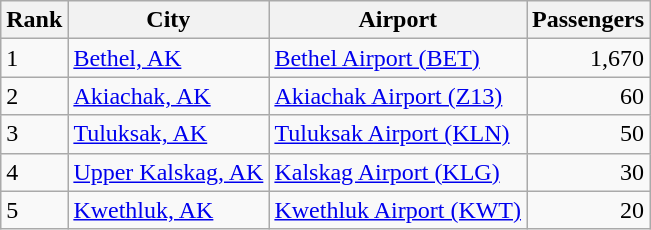<table class="wikitable">
<tr>
<th>Rank</th>
<th>City</th>
<th>Airport</th>
<th>Passengers</th>
</tr>
<tr>
<td>1</td>
<td><a href='#'>Bethel, AK</a></td>
<td><a href='#'>Bethel Airport (BET)</a></td>
<td align="right">1,670</td>
</tr>
<tr>
<td>2</td>
<td><a href='#'>Akiachak, AK</a></td>
<td><a href='#'>Akiachak Airport (Z13)</a></td>
<td align="right">60</td>
</tr>
<tr>
<td>3</td>
<td><a href='#'>Tuluksak, AK</a></td>
<td><a href='#'>Tuluksak Airport (KLN)</a></td>
<td align="right">50</td>
</tr>
<tr>
<td>4</td>
<td><a href='#'>Upper Kalskag, AK</a></td>
<td><a href='#'>Kalskag Airport (KLG)</a></td>
<td align=right>30</td>
</tr>
<tr>
<td>5</td>
<td><a href='#'>Kwethluk, AK</a></td>
<td><a href='#'>Kwethluk Airport (KWT)</a></td>
<td align=right>20</td>
</tr>
</table>
